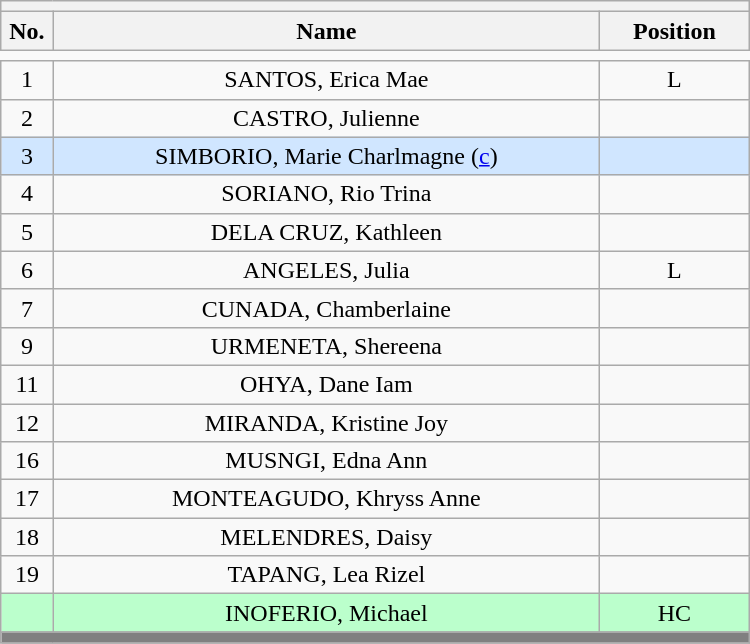<table class='wikitable mw-collapsible mw-collapsed' style="text-align: center; width: 500px; border: none">
<tr>
<th style='text-align: left;' colspan=3></th>
</tr>
<tr>
<th style='width: 7%;'>No.</th>
<th>Name</th>
<th style='width: 20%;'>Position</th>
</tr>
<tr>
<td style='border: none;'></td>
</tr>
<tr>
<td>1</td>
<td>SANTOS, Erica Mae</td>
<td>L</td>
</tr>
<tr>
<td>2</td>
<td>CASTRO, Julienne</td>
<td></td>
</tr>
<tr bgcolor=#D0E6FF>
<td>3</td>
<td>SIMBORIO, Marie Charlmagne (<a href='#'>c</a>)</td>
<td></td>
</tr>
<tr>
<td>4</td>
<td>SORIANO, Rio Trina</td>
<td></td>
</tr>
<tr>
<td>5</td>
<td>DELA CRUZ, Kathleen</td>
<td></td>
</tr>
<tr>
<td>6</td>
<td>ANGELES, Julia</td>
<td>L</td>
</tr>
<tr>
<td>7</td>
<td>CUNADA, Chamberlaine</td>
<td></td>
</tr>
<tr>
<td>9</td>
<td>URMENETA, Shereena</td>
<td></td>
</tr>
<tr>
<td>11</td>
<td>OHYA, Dane Iam</td>
<td></td>
</tr>
<tr>
<td>12</td>
<td>MIRANDA, Kristine Joy</td>
<td></td>
</tr>
<tr>
<td>16</td>
<td>MUSNGI, Edna Ann</td>
<td></td>
</tr>
<tr>
<td>17</td>
<td>MONTEAGUDO, Khryss Anne</td>
<td></td>
</tr>
<tr>
<td>18</td>
<td>MELENDRES, Daisy</td>
<td></td>
</tr>
<tr>
<td>19</td>
<td>TAPANG, Lea Rizel</td>
<td></td>
</tr>
<tr bgcolor=#BBFFCC>
<td></td>
<td>INOFERIO, Michael</td>
<td>HC</td>
</tr>
<tr>
<th style='background: grey;' colspan=3></th>
</tr>
</table>
